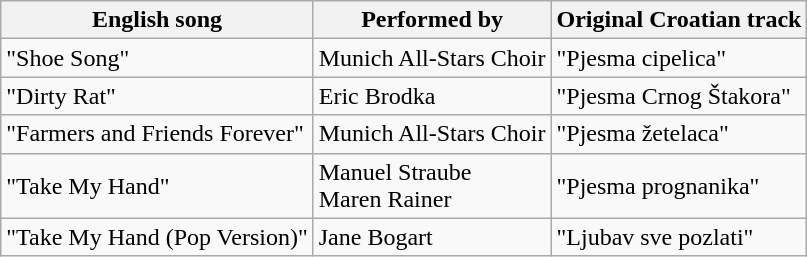<table class="wikitable" border="1">
<tr>
<th>English song</th>
<th>Performed by</th>
<th>Original Croatian track</th>
</tr>
<tr>
<td>"Shoe Song"</td>
<td>Munich All-Stars Choir</td>
<td>"Pjesma cipelica"</td>
</tr>
<tr>
<td>"Dirty Rat"</td>
<td>Eric Brodka</td>
<td>"Pjesma Crnog Štakora"</td>
</tr>
<tr>
<td>"Farmers and Friends Forever"</td>
<td>Munich All-Stars Choir</td>
<td>"Pjesma žetelaca"</td>
</tr>
<tr>
<td>"Take My Hand"</td>
<td>Manuel Straube<br>Maren Rainer</td>
<td>"Pjesma prognanika"</td>
</tr>
<tr>
<td>"Take My Hand (Pop Version)"</td>
<td>Jane Bogart</td>
<td>"Ljubav sve pozlati"</td>
</tr>
</table>
